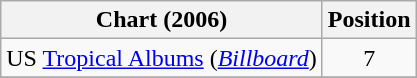<table class="wikitable sortable">
<tr>
<th>Chart (2006)</th>
<th>Position</th>
</tr>
<tr>
<td align="left">US <a href='#'>Tropical Albums</a> (<em><a href='#'>Billboard</a></em>)</td>
<td align="center">7</td>
</tr>
<tr>
</tr>
</table>
